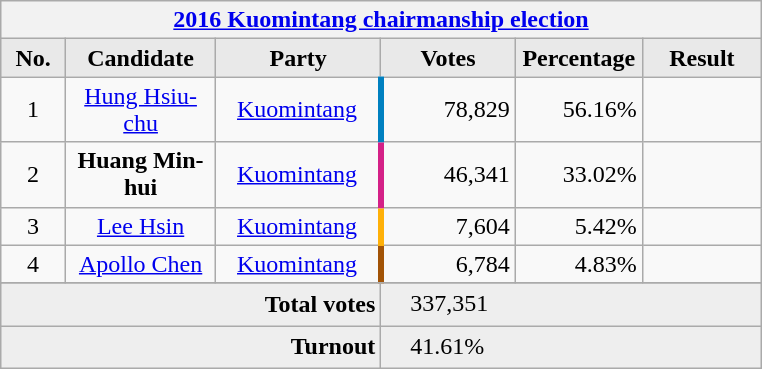<table class="wikitable sortable" style="margin:1em auto; text-align:center">
<tr>
<th colspan="7" width=500px><a href='#'>2016 Kuomintang chairmanship election</a></th>
</tr>
<tr>
<th style="background-color:#E9E9E9;text-align:center;" width="35">No.</th>
<th style="background-color:#E9E9E9;text-align:center;" width="90">Candidate</th>
<th style="background-color:#E9E9E9;text-align:center;" width="100">Party</th>
<th style="background-color:#E9E9E9;text-align:center;" width="80">Votes</th>
<th style="background-color:#E9E9E9;text-align:center;" width="70">Percentage</th>
<th style="background-color:#E9E9E9;text-align:center;" width="70">Result</th>
</tr>
<tr>
<td>1</td>
<td style="text-align:center;"><a href='#'>Hung Hsiu-chu</a></td>
<td><a href='#'>Kuomintang</a></td>
<td style="border-left:4px solid #0080C0;" align="right">78,829</td>
<td align="right">56.16%</td>
<td align="center"></td>
</tr>
<tr>
<td>2</td>
<td style="text-align:center;"><strong>Huang Min-hui</strong></td>
<td><a href='#'>Kuomintang</a></td>
<td style="border-left:4px solid #D42187;" align="right">46,341</td>
<td align="right">33.02%</td>
<td align="center"></td>
</tr>
<tr>
<td>3</td>
<td style="text-align:center;"><a href='#'>Lee Hsin</a></td>
<td><a href='#'>Kuomintang</a></td>
<td style="border-left:4px solid #FEB008;" align="right">7,604</td>
<td align="right">5.42%</td>
<td align="center"></td>
</tr>
<tr>
<td>4</td>
<td style="text-align:center;"><a href='#'>Apollo Chen</a></td>
<td><a href='#'>Kuomintang</a></td>
<td style="border-left:4px solid #A25306;" align="right">6,784</td>
<td align="right">4.83%</td>
<td align="center"></td>
</tr>
<tr>
</tr>
<tr>
</tr>
<tr bgcolor=EEEEEE class="sortbottom">
<td colspan="3" style="text-align: right"><strong>Total votes</strong></td>
<td colspan="3" align="left">　337,351</td>
</tr>
<tr bgcolor=EEEEEE class="sortbottom">
<td colspan="3" style="text-align: right"><strong>Turnout</strong></td>
<td colspan="3" align="left">　41.61%</td>
</tr>
</table>
